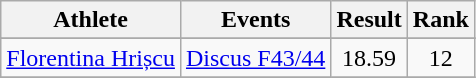<table class=wikitable>
<tr>
<th>Athlete</th>
<th>Events</th>
<th>Result</th>
<th>Rank</th>
</tr>
<tr>
</tr>
<tr>
<td><a href='#'>Florentina Hrișcu</a></td>
<td><a href='#'>Discus F43/44</a></td>
<td align="center">18.59</td>
<td align="center">12</td>
</tr>
<tr>
</tr>
</table>
